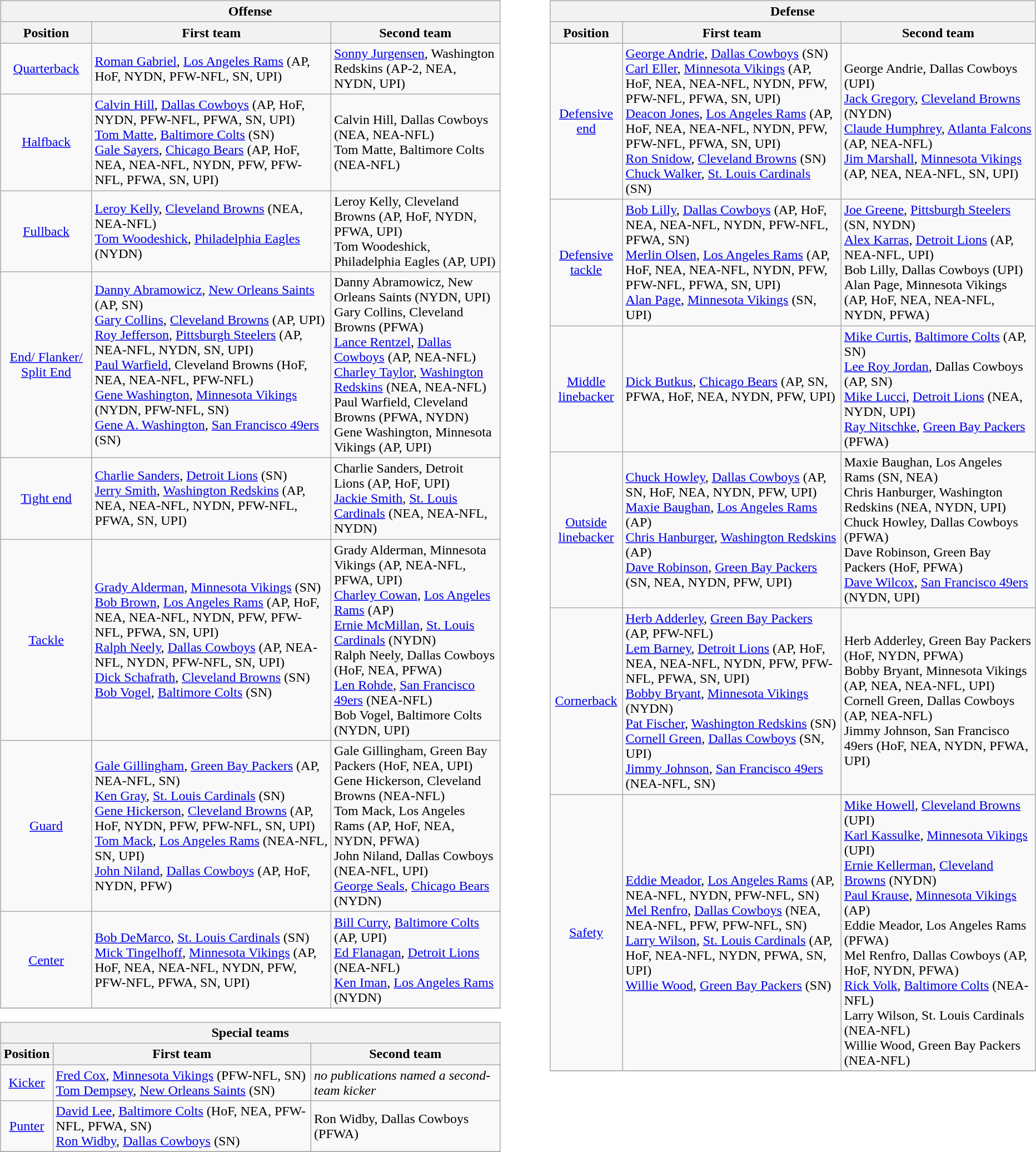<table border=0>
<tr valign="top">
<td><br><table class="wikitable">
<tr>
<th colspan=3>Offense</th>
</tr>
<tr>
<th>Position</th>
<th>First team</th>
<th>Second team</th>
</tr>
<tr>
<td align=center><a href='#'>Quarterback</a></td>
<td><a href='#'>Roman Gabriel</a>, <a href='#'>Los Angeles Rams</a> (AP, HoF, NYDN, PFW-NFL, SN, UPI)</td>
<td><a href='#'>Sonny Jurgensen</a>, Washington Redskins (AP-2, NEA, NYDN, UPI)</td>
</tr>
<tr>
<td align=center><a href='#'>Halfback</a></td>
<td><a href='#'>Calvin Hill</a>, <a href='#'>Dallas Cowboys</a> (AP, HoF, NYDN, PFW-NFL, PFWA, SN, UPI) <br> <a href='#'>Tom Matte</a>, <a href='#'>Baltimore Colts</a> (SN) <br> <a href='#'>Gale Sayers</a>, <a href='#'>Chicago Bears</a> (AP, HoF, NEA, NEA-NFL, NYDN, PFW, PFW-NFL, PFWA, SN, UPI)</td>
<td>Calvin Hill, Dallas Cowboys (NEA, NEA-NFL) <br> Tom Matte, Baltimore Colts (NEA-NFL)</td>
</tr>
<tr>
<td align=center><a href='#'>Fullback</a></td>
<td><a href='#'>Leroy Kelly</a>, <a href='#'>Cleveland Browns</a> (NEA, NEA-NFL) <br> <a href='#'>Tom Woodeshick</a>, <a href='#'>Philadelphia Eagles</a> (NYDN)</td>
<td>Leroy Kelly, Cleveland Browns (AP, HoF, NYDN, PFWA, UPI) <br> Tom Woodeshick, Philadelphia Eagles (AP, UPI)</td>
</tr>
<tr>
<td align=center><a href='#'>End/ Flanker/ Split End</a></td>
<td><a href='#'>Danny Abramowicz</a>, <a href='#'>New Orleans Saints</a> (AP, SN) <br> <a href='#'>Gary Collins</a>, <a href='#'>Cleveland Browns</a> (AP, UPI) <br> <a href='#'>Roy Jefferson</a>, <a href='#'>Pittsburgh Steelers</a> (AP, NEA-NFL, NYDN, SN, UPI) <br> <a href='#'>Paul Warfield</a>, Cleveland Browns (HoF, NEA, NEA-NFL, PFW-NFL) <br> <a href='#'>Gene Washington</a>, <a href='#'>Minnesota Vikings</a> (NYDN, PFW-NFL, SN) <br> <a href='#'>Gene A. Washington</a>, <a href='#'>San Francisco 49ers</a> (SN)</td>
<td>Danny Abramowicz, New Orleans Saints (NYDN, UPI) <br> Gary Collins, Cleveland Browns (PFWA) <br> <a href='#'>Lance Rentzel</a>, <a href='#'>Dallas Cowboys</a> (AP, NEA-NFL) <br> <a href='#'>Charley Taylor</a>, <a href='#'>Washington Redskins</a> (NEA, NEA-NFL) <br> Paul Warfield, Cleveland Browns (PFWA, NYDN) <br> Gene Washington, Minnesota Vikings (AP, UPI)</td>
</tr>
<tr>
<td align=center><a href='#'>Tight end</a></td>
<td><a href='#'>Charlie Sanders</a>, <a href='#'>Detroit Lions</a> (SN) <br> <a href='#'>Jerry Smith</a>, <a href='#'>Washington Redskins</a> (AP, NEA, NEA-NFL, NYDN, PFW-NFL, PFWA, SN, UPI)</td>
<td>Charlie Sanders, Detroit Lions (AP, HoF, UPI) <br> <a href='#'>Jackie Smith</a>, <a href='#'>St. Louis Cardinals</a> (NEA, NEA-NFL, NYDN)</td>
</tr>
<tr>
<td align=center><a href='#'>Tackle</a></td>
<td><a href='#'>Grady Alderman</a>, <a href='#'>Minnesota Vikings</a> (SN) <br> <a href='#'>Bob Brown</a>, <a href='#'>Los Angeles Rams</a> (AP, HoF, NEA, NEA-NFL, NYDN, PFW, PFW-NFL, PFWA, SN, UPI) <br> <a href='#'>Ralph Neely</a>, <a href='#'>Dallas Cowboys</a> (AP, NEA-NFL, NYDN, PFW-NFL, SN, UPI) <br> <a href='#'>Dick Schafrath</a>, <a href='#'>Cleveland Browns</a> (SN) <br> <a href='#'>Bob Vogel</a>, <a href='#'>Baltimore Colts</a> (SN) <br></td>
<td>Grady Alderman, Minnesota Vikings (AP, NEA-NFL, PFWA, UPI) <br> <a href='#'>Charley Cowan</a>, <a href='#'>Los Angeles Rams</a> (AP) <br> <a href='#'>Ernie McMillan</a>, <a href='#'>St. Louis Cardinals</a> (NYDN) <br> Ralph Neely, Dallas Cowboys (HoF, NEA, PFWA) <br> <a href='#'>Len Rohde</a>, <a href='#'>San Francisco 49ers</a> (NEA-NFL) <br> Bob Vogel, Baltimore Colts (NYDN, UPI) <br></td>
</tr>
<tr>
<td align=center><a href='#'>Guard</a></td>
<td><a href='#'>Gale Gillingham</a>, <a href='#'>Green Bay Packers</a> (AP, NEA-NFL, SN) <br> <a href='#'>Ken Gray</a>, <a href='#'>St. Louis Cardinals</a> (SN) <br> <a href='#'>Gene Hickerson</a>, <a href='#'>Cleveland Browns</a> (AP, HoF, NYDN, PFW, PFW-NFL, SN, UPI) <br> <a href='#'>Tom Mack</a>, <a href='#'>Los Angeles Rams</a> (NEA-NFL, SN, UPI) <br>  <a href='#'>John Niland</a>, <a href='#'>Dallas Cowboys</a> (AP, HoF, NYDN, PFW) <br></td>
<td>Gale Gillingham,  Green Bay Packers  (HoF, NEA, UPI) <br> Gene Hickerson, Cleveland Browns (NEA-NFL) <br> Tom Mack, Los Angeles Rams (AP, HoF, NEA, NYDN, PFWA) <br> John Niland, Dallas Cowboys (NEA-NFL, UPI) <br> <a href='#'>George Seals</a>, <a href='#'>Chicago Bears</a> (NYDN) <br></td>
</tr>
<tr>
<td align=center><a href='#'>Center</a></td>
<td><a href='#'>Bob DeMarco</a>, <a href='#'>St. Louis Cardinals</a> (SN) <br> <a href='#'>Mick Tingelhoff</a>, <a href='#'>Minnesota Vikings</a> (AP, HoF, NEA, NEA-NFL, NYDN, PFW, PFW-NFL, PFWA, SN, UPI)</td>
<td><a href='#'>Bill Curry</a>, <a href='#'>Baltimore Colts</a> (AP, UPI) <br> <a href='#'>Ed Flanagan</a>, <a href='#'>Detroit Lions</a> (NEA-NFL) <br> <a href='#'>Ken Iman</a>, <a href='#'>Los Angeles Rams</a> (NYDN)</td>
</tr>
<tr>
</tr>
</table>
<table class="wikitable">
<tr>
<th colspan=3>Special teams</th>
</tr>
<tr>
<th>Position</th>
<th>First team</th>
<th>Second team</th>
</tr>
<tr>
<td align=center><a href='#'>Kicker</a></td>
<td><a href='#'>Fred Cox</a>, <a href='#'>Minnesota Vikings</a> (PFW-NFL, SN) <br> <a href='#'>Tom Dempsey</a>, <a href='#'>New Orleans Saints</a> (SN)</td>
<td><em>no publications named a second-team kicker</em></td>
</tr>
<tr>
<td align=center><a href='#'>Punter</a></td>
<td><a href='#'>David Lee</a>, <a href='#'>Baltimore Colts</a> (HoF, NEA, PFW-NFL, PFWA, SN) <br> <a href='#'>Ron Widby</a>, <a href='#'>Dallas Cowboys</a> (SN)</td>
<td>Ron Widby, Dallas Cowboys (PFWA)</td>
</tr>
<tr>
</tr>
</table>
</td>
<td style="padding-left:40px;"><br><table class="wikitable">
<tr>
<th colspan=3>Defense</th>
</tr>
<tr>
<th width=15%>Position</th>
<th width=45%>First team</th>
<th width=40%>Second team</th>
</tr>
<tr>
<td align=center><a href='#'>Defensive end</a></td>
<td><a href='#'>George Andrie</a>, <a href='#'>Dallas Cowboys</a> (SN) <br> <a href='#'>Carl Eller</a>, <a href='#'>Minnesota Vikings</a> (AP, HoF, NEA, NEA-NFL, NYDN, PFW, PFW-NFL, PFWA, SN, UPI) <br> <a href='#'>Deacon Jones</a>, <a href='#'>Los Angeles Rams</a> (AP, HoF, NEA, NEA-NFL, NYDN, PFW, PFW-NFL, PFWA, SN, UPI) <br> <a href='#'>Ron Snidow</a>, <a href='#'>Cleveland Browns</a> (SN) <br> <a href='#'>Chuck Walker</a>, <a href='#'>St. Louis Cardinals</a> (SN)</td>
<td>George Andrie, Dallas Cowboys (UPI) <br> <a href='#'>Jack Gregory</a>, <a href='#'>Cleveland Browns</a> (NYDN) <br> <a href='#'>Claude Humphrey</a>, <a href='#'>Atlanta Falcons</a> (AP, NEA-NFL) <br> <a href='#'>Jim Marshall</a>, <a href='#'>Minnesota Vikings</a> (AP, NEA, NEA-NFL, SN, UPI)</td>
</tr>
<tr>
<td align=center><a href='#'>Defensive tackle</a></td>
<td><a href='#'>Bob Lilly</a>, <a href='#'>Dallas Cowboys</a> (AP, HoF, NEA, NEA-NFL, NYDN, PFW-NFL, PFWA, SN) <br> <a href='#'>Merlin Olsen</a>, <a href='#'>Los Angeles Rams</a> (AP, HoF, NEA, NEA-NFL,  NYDN, PFW, PFW-NFL,  PFWA, SN, UPI) <br> <a href='#'>Alan Page</a>, <a href='#'>Minnesota Vikings</a> (SN, UPI)</td>
<td><a href='#'>Joe Greene</a>, <a href='#'>Pittsburgh Steelers</a> (SN, NYDN) <br> <a href='#'>Alex Karras</a>, <a href='#'>Detroit Lions</a> (AP, NEA-NFL, UPI) <br> Bob Lilly, Dallas Cowboys (UPI) <br> Alan Page, Minnesota Vikings (AP, HoF, NEA, NEA-NFL, NYDN, PFWA)</td>
</tr>
<tr>
<td align=center><a href='#'>Middle linebacker</a></td>
<td><a href='#'>Dick Butkus</a>, <a href='#'>Chicago Bears</a> (AP, SN, PFWA, HoF, NEA, NYDN, PFW, UPI)</td>
<td><a href='#'>Mike Curtis</a>, <a href='#'>Baltimore Colts</a> (AP, SN) <br> <a href='#'>Lee Roy Jordan</a>, Dallas Cowboys (AP, SN) <br> <a href='#'>Mike Lucci</a>, <a href='#'>Detroit Lions</a> (NEA, NYDN, UPI) <br> <a href='#'>Ray Nitschke</a>, <a href='#'>Green Bay Packers</a> (PFWA)</td>
</tr>
<tr>
<td align=center><a href='#'>Outside linebacker</a></td>
<td><a href='#'>Chuck Howley</a>, <a href='#'>Dallas Cowboys</a> (AP, SN, HoF, NEA, NYDN, PFW, UPI) <br> <a href='#'>Maxie Baughan</a>, <a href='#'>Los Angeles Rams</a> (AP) <br> <a href='#'>Chris Hanburger</a>, <a href='#'>Washington Redskins</a> (AP) <br> <a href='#'>Dave Robinson</a>, <a href='#'>Green Bay Packers</a> (SN, NEA, NYDN, PFW, UPI) <br></td>
<td>Maxie Baughan, Los Angeles Rams (SN, NEA) <br> Chris Hanburger, Washington Redskins (NEA, NYDN, UPI) <br> Chuck Howley, Dallas Cowboys (PFWA) <br> Dave Robinson, Green Bay Packers (HoF, PFWA) <br> <a href='#'>Dave Wilcox</a>, <a href='#'>San Francisco 49ers</a> (NYDN, UPI)</td>
</tr>
<tr>
<td align=center><a href='#'>Cornerback</a></td>
<td><a href='#'>Herb Adderley</a>, <a href='#'>Green Bay Packers</a> (AP, PFW-NFL) <br> <a href='#'>Lem Barney</a>, <a href='#'>Detroit Lions</a> (AP, HoF, NEA, NEA-NFL, NYDN, PFW, PFW-NFL, PFWA, SN, UPI) <br> <a href='#'>Bobby Bryant</a>, <a href='#'>Minnesota Vikings</a> (NYDN) <br> <a href='#'>Pat Fischer</a>, <a href='#'>Washington Redskins</a> (SN) <br> <a href='#'>Cornell Green</a>, <a href='#'>Dallas Cowboys</a> (SN, UPI) <br> <a href='#'>Jimmy Johnson</a>, <a href='#'>San Francisco 49ers</a> (NEA-NFL, SN)</td>
<td>Herb Adderley, Green Bay Packers (HoF, NYDN, PFWA) <br> Bobby Bryant, Minnesota Vikings (AP, NEA, NEA-NFL,  UPI) <br> Cornell Green, Dallas Cowboys (AP, NEA-NFL) <br> Jimmy Johnson, San Francisco 49ers (HoF, NEA, NYDN, PFWA, UPI)</td>
</tr>
<tr>
<td align=center><a href='#'>Safety</a></td>
<td><a href='#'>Eddie Meador</a>, <a href='#'>Los Angeles Rams</a> (AP, NEA-NFL, NYDN, PFW-NFL, SN) <br> <a href='#'>Mel Renfro</a>, <a href='#'>Dallas Cowboys</a> (NEA, NEA-NFL, PFW, PFW-NFL, SN) <br> <a href='#'>Larry Wilson</a>, <a href='#'>St. Louis Cardinals</a> (AP, HoF, NEA-NFL, NYDN, PFWA, SN, UPI) <br> <a href='#'>Willie Wood</a>, <a href='#'>Green Bay Packers</a> (SN)</td>
<td><a href='#'>Mike Howell</a>, <a href='#'>Cleveland Browns</a> (UPI) <br> <a href='#'>Karl Kassulke</a>, <a href='#'>Minnesota Vikings</a> (UPI) <br> <a href='#'>Ernie Kellerman</a>, <a href='#'>Cleveland Browns</a> (NYDN) <br> <a href='#'>Paul Krause</a>, <a href='#'>Minnesota Vikings</a> (AP) <br> Eddie Meador, Los Angeles Rams (PFWA) <br> Mel Renfro, Dallas Cowboys (AP, HoF, NYDN, PFWA) <br> <a href='#'>Rick Volk</a>, <a href='#'>Baltimore Colts</a> (NEA-NFL) <br> Larry Wilson, St. Louis Cardinals (NEA-NFL) <br> Willie Wood, Green Bay Packers (NEA-NFL)</td>
</tr>
<tr>
</tr>
</table>
</td>
</tr>
</table>
